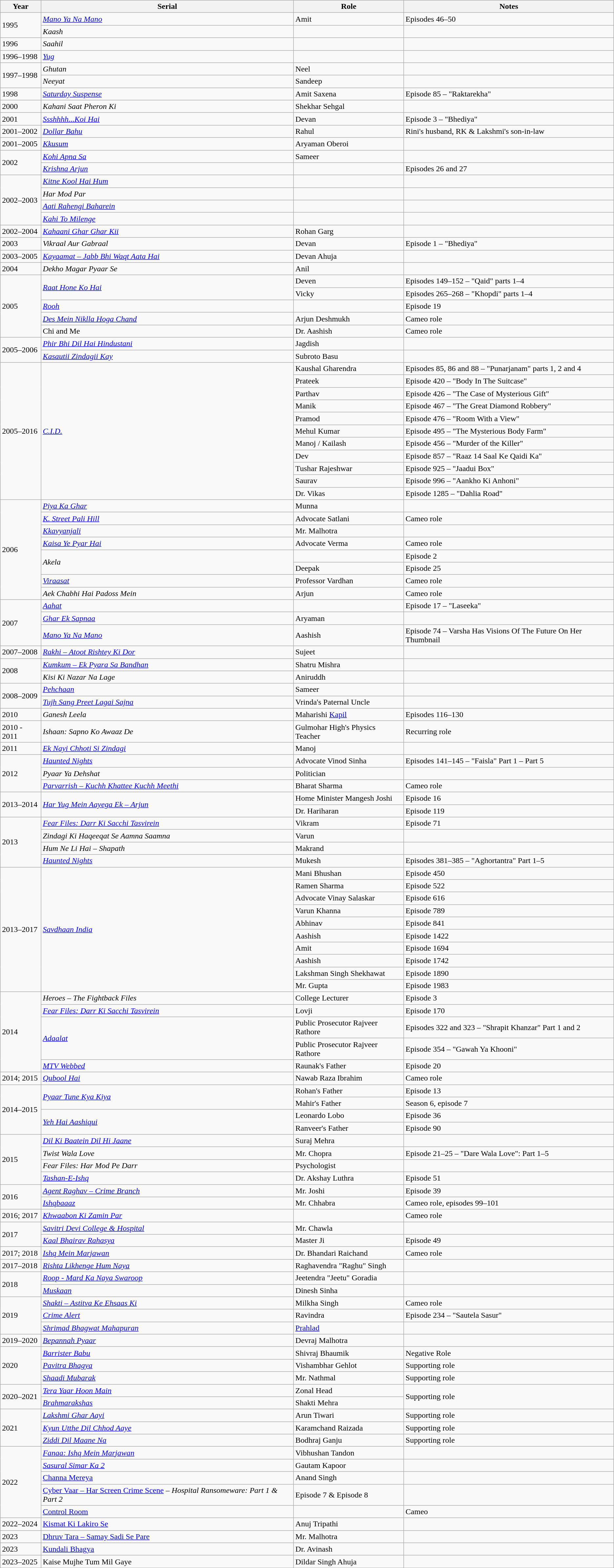<table class="wikitable sortable">
<tr>
<th>Year</th>
<th>Serial</th>
<th>Role</th>
<th>Notes</th>
</tr>
<tr>
<td rowspan="2">1995</td>
<td><em><a href='#'>Mano Ya Na Mano</a></em></td>
<td>Amit</td>
<td>Episodes 46–50</td>
</tr>
<tr>
<td><em>Kaash</em></td>
<td></td>
<td></td>
</tr>
<tr>
<td>1996</td>
<td><em>Saahil</em></td>
<td></td>
<td></td>
</tr>
<tr>
<td>1996–1998</td>
<td><em><a href='#'>Yug</a></em></td>
<td></td>
<td></td>
</tr>
<tr>
<td rowspan="2">1997–1998</td>
<td><em>Ghutan</em></td>
<td>Neel</td>
<td></td>
</tr>
<tr>
<td><em>Neeyat</em></td>
<td>Sandeep</td>
<td></td>
</tr>
<tr>
<td>1998</td>
<td><em><a href='#'>Saturday Suspense</a></em></td>
<td>Amit Saxena</td>
<td>Episode 85 – "Raktarekha"</td>
</tr>
<tr>
<td>2000</td>
<td><em>Kahani Saat Pheron Ki</em></td>
<td>Shekhar Sehgal</td>
<td></td>
</tr>
<tr>
<td>2001</td>
<td><em><a href='#'>Ssshhhh...Koi Hai</a></em></td>
<td>Devan</td>
<td>Episode 3 – "Bhediya"</td>
</tr>
<tr>
<td>2001–2002</td>
<td><em><a href='#'>Dollar Bahu</a></em></td>
<td>Rahul</td>
<td>Rini's husband, RK & Lakshmi's son-in-law</td>
</tr>
<tr>
<td>2001–2005</td>
<td><em><a href='#'>Kkusum</a></em></td>
<td>Aryaman Oberoi</td>
<td></td>
</tr>
<tr>
<td rowspan="2">2002</td>
<td><em><a href='#'>Kohi Apna Sa</a></em></td>
<td>Sameer</td>
<td></td>
</tr>
<tr>
<td><em><a href='#'>Krishna Arjun</a></em></td>
<td></td>
<td>Episodes 26 and 27</td>
</tr>
<tr>
<td rowspan="4">2002–2003</td>
<td><em><a href='#'>Kitne Kool Hai Hum</a></em></td>
<td></td>
<td></td>
</tr>
<tr>
<td><em>Har Mod Par</em></td>
<td></td>
<td></td>
</tr>
<tr>
<td><em><a href='#'>Aati Rahengi Baharein</a></em></td>
<td></td>
<td></td>
</tr>
<tr>
<td><em><a href='#'>Kahi To Milenge</a></em></td>
<td></td>
<td></td>
</tr>
<tr>
<td>2002–2004</td>
<td><em><a href='#'>Kahaani Ghar Ghar Kii</a></em></td>
<td>Rohan Garg</td>
<td></td>
</tr>
<tr>
<td>2003</td>
<td><em>Vikraal Aur Gabraal</em></td>
<td>Devan</td>
<td>Episode 1 – "Bhediya"</td>
</tr>
<tr>
<td>2003–2005</td>
<td><em><a href='#'>Kayaamat – Jabb Bhi Waqt Aata Hai</a></em></td>
<td>Devan Ahuja</td>
<td></td>
</tr>
<tr>
<td>2004</td>
<td><em>Dekho Magar Pyaar Se</em></td>
<td>Anil</td>
<td></td>
</tr>
<tr>
<td rowspan="5">2005</td>
<td rowspan="2"><em><a href='#'>Raat Hone Ko Hai</a></em></td>
<td>Deven</td>
<td>Episodes 149–152 – "Qaid" parts 1–4</td>
</tr>
<tr>
<td>Vicky</td>
<td>Episodes 265–268 – "Khopdi" parts 1–4</td>
</tr>
<tr>
<td><em><a href='#'>Rooh</a></em></td>
<td></td>
<td>Episode 19</td>
</tr>
<tr>
<td><em><a href='#'>Des Mein Niklla Hoga Chand</a></em></td>
<td>Arjun Deshmukh</td>
<td>Cameo role</td>
</tr>
<tr>
<td>Chi and Me</td>
<td>Dr. Aashish</td>
<td>Cameo role</td>
</tr>
<tr>
<td rowspan="2">2005–2006</td>
<td><em><a href='#'>Phir Bhi Dil Hai Hindustani</a></em></td>
<td>Jagdish</td>
<td></td>
</tr>
<tr>
<td><em><a href='#'>Kasautii Zindagii Kay</a></em></td>
<td>Subroto Basu</td>
<td></td>
</tr>
<tr>
<td rowspan="11">2005–2016</td>
<td rowspan="11"><em><a href='#'>C.I.D.</a></em></td>
<td>Kaushal Gharendra</td>
<td>Episodes 85, 86 and 88 – "Punarjanam" parts 1, 2 and 4</td>
</tr>
<tr>
<td>Prateek</td>
<td>Episode 420 – "Body In The Suitcase"</td>
</tr>
<tr>
<td>Parthav</td>
<td>Episode 426 – "The Case of Mysterious Gift"</td>
</tr>
<tr>
<td>Manik</td>
<td>Episode 467 – "The Great Diamond Robbery"</td>
</tr>
<tr>
<td>Pramod</td>
<td>Episode 476 – "Room With a View"</td>
</tr>
<tr>
<td>Mehul Kumar</td>
<td>Episode 495 – "The Mysterious Body Farm"</td>
</tr>
<tr>
<td>Manoj / Kailash</td>
<td>Episode 456 – "Murder of the Killer"</td>
</tr>
<tr>
<td>Dev</td>
<td>Episode 857 – "Raaz 14 Saal Ke Qaidi Ka"</td>
</tr>
<tr>
<td>Tushar Rajeshwar</td>
<td>Episode 925 – "Jaadui Box"</td>
</tr>
<tr>
<td>Saurav</td>
<td>Episode 996 – "Aankho Ki Anhoni"</td>
</tr>
<tr>
<td>Dr. Vikas</td>
<td>Episode 1285 – "Dahlia Road"</td>
</tr>
<tr>
<td rowspan="8">2006</td>
<td><em><a href='#'>Piya Ka Ghar</a></em></td>
<td>Munna</td>
<td></td>
</tr>
<tr>
<td><em><a href='#'>K. Street Pali Hill</a></em></td>
<td>Advocate Satlani</td>
<td>Cameo role</td>
</tr>
<tr>
<td><em><a href='#'>Kkavyanjali</a></em></td>
<td>Mr. Malhotra</td>
<td></td>
</tr>
<tr>
<td><em><a href='#'>Kaisa Ye Pyar Hai</a></em></td>
<td>Advocate Verma</td>
<td>Cameo role</td>
</tr>
<tr>
<td rowspan="2"><em>Akela</em></td>
<td></td>
<td>Episode 2</td>
</tr>
<tr>
<td>Deepak</td>
<td>Episode 25</td>
</tr>
<tr>
<td><em><a href='#'>Viraasat</a></em></td>
<td>Professor Vardhan</td>
<td>Cameo role</td>
</tr>
<tr>
<td><em>Aek Chabhi Hai Padoss Mein</em></td>
<td>Arjun</td>
<td>Cameo role</td>
</tr>
<tr>
<td rowspan="3">2007</td>
<td><em><a href='#'>Aahat</a></em></td>
<td></td>
<td>Episode 17 – "Laseeka"</td>
</tr>
<tr>
<td><em><a href='#'>Ghar Ek Sapnaa</a></em></td>
<td>Aryaman</td>
<td></td>
</tr>
<tr>
<td><em><a href='#'>Mano Ya Na Mano</a></em></td>
<td>Aashish</td>
<td>Episode 74 – Varsha Has Visions Of The Future On Her Thumbnail</td>
</tr>
<tr>
<td>2007–2008</td>
<td><em><a href='#'>Rakhi – Atoot Rishtey Ki Dor</a></em></td>
<td>Sujeet</td>
<td></td>
</tr>
<tr>
<td rowspan="2">2008</td>
<td><em><a href='#'>Kumkum – Ek Pyara Sa Bandhan</a></em></td>
<td>Shatru Mishra</td>
<td></td>
</tr>
<tr>
<td><em>Kisi Ki Nazar Na Lage</em></td>
<td>Aniruddh</td>
<td></td>
</tr>
<tr>
<td rowspan="2">2008–2009</td>
<td><em><a href='#'>Pehchaan</a></em></td>
<td>Sameer</td>
<td></td>
</tr>
<tr>
<td><em><a href='#'>Tujh Sang Preet Lagai Sajna</a></em></td>
<td>Vrinda's Paternal Uncle</td>
<td></td>
</tr>
<tr>
<td>2010</td>
<td><em>Ganesh Leela</em></td>
<td>Maharishi <a href='#'>Kapil</a></td>
<td>Episodes 116–130</td>
</tr>
<tr>
<td>2010 - 2011</td>
<td><em>Ishaan: Sapno Ko Awaaz De</em></td>
<td>Gulmohar High's Physics Teacher</td>
<td>Recurring role</td>
</tr>
<tr>
<td>2011</td>
<td><em><a href='#'>Ek Nayi Chhoti Si Zindagi</a></em></td>
<td>Manoj</td>
<td></td>
</tr>
<tr>
<td rowspan="3">2012</td>
<td><em><a href='#'>Haunted Nights</a></em></td>
<td>Advocate Vinod Sinha</td>
<td>Episodes 141–145 – "Faisla" Part 1 – Part 5</td>
</tr>
<tr>
<td><em>Pyaar Ya Dehshat</em></td>
<td>Politician</td>
<td></td>
</tr>
<tr>
<td><em><a href='#'>Parvarrish – Kuchh Khattee Kuchh Meethi</a></em></td>
<td>Bharat Sharma</td>
<td>Cameo role</td>
</tr>
<tr>
<td rowspan="2">2013–2014</td>
<td rowspan="2"><em><a href='#'>Har Yug Mein Aayega Ek – Arjun</a></em></td>
<td>Home Minister Mangesh Joshi</td>
<td>Episode 16</td>
</tr>
<tr>
<td>Dr. Hariharan</td>
<td>Episode 119</td>
</tr>
<tr>
<td rowspan="4">2013</td>
<td><em><a href='#'>Fear Files: Darr Ki Sacchi Tasvirein</a></em></td>
<td>Vikram</td>
<td>Episode 71</td>
</tr>
<tr>
<td><em>Zindagi Ki Haqeeqat Se Aamna Saamna</em></td>
<td>Varun</td>
<td></td>
</tr>
<tr>
<td><em>Hum Ne Li Hai – Shapath</em></td>
<td>Makrand</td>
<td></td>
</tr>
<tr>
<td><em><a href='#'>Haunted Nights</a></em></td>
<td>Mukesh</td>
<td>Episodes 381–385 – "Aghortantra" Part 1–5</td>
</tr>
<tr>
<td rowspan="10">2013–2017</td>
<td rowspan="10"><em><a href='#'>Savdhaan India</a></em></td>
<td>Mani Bhushan</td>
<td>Episode 450</td>
</tr>
<tr>
<td>Ramen Sharma</td>
<td>Episode 522</td>
</tr>
<tr>
<td>Advocate Vinay Salaskar</td>
<td>Episode 616</td>
</tr>
<tr>
<td>Varun Khanna</td>
<td>Episode 789</td>
</tr>
<tr>
<td>Abhinav</td>
<td>Episode 841</td>
</tr>
<tr>
<td>Aashish</td>
<td>Episode 1422</td>
</tr>
<tr>
<td>Amit</td>
<td>Episode 1694</td>
</tr>
<tr>
<td>Aashish</td>
<td>Episode 1742</td>
</tr>
<tr>
<td>Lakshman Singh Shekhawat</td>
<td>Episode 1890</td>
</tr>
<tr>
<td>Mr. Gupta</td>
<td>Episode 1983</td>
</tr>
<tr>
<td rowspan="5">2014</td>
<td><em>Heroes – The Fightback Files</em></td>
<td>College Lecturer</td>
<td>Episode 3</td>
</tr>
<tr>
<td><em><a href='#'>Fear Files: Darr Ki Sacchi Tasvirein</a></em></td>
<td>Lovji</td>
<td>Episode 170</td>
</tr>
<tr>
<td rowspan="2"><em><a href='#'>Adaalat</a></em></td>
<td>Public Prosecutor Rajveer Rathore</td>
<td>Episodes 322 and 323 – "Shrapit Khanzar" Part 1 and 2</td>
</tr>
<tr>
<td>Public Prosecutor Rajveer Rathore</td>
<td>Episode 354 – "Gawah Ya Khooni"</td>
</tr>
<tr>
<td><em><a href='#'>MTV Webbed</a></em></td>
<td>Raunak's Father</td>
<td>Episode 20</td>
</tr>
<tr>
<td>2014; 2015</td>
<td><em><a href='#'>Qubool Hai</a></em></td>
<td>Nawab Raza Ibrahim</td>
<td>Cameo role</td>
</tr>
<tr>
<td rowspan="4">2014–2015</td>
<td rowspan="2"><em><a href='#'>Pyaar Tune Kya Kiya</a></em></td>
<td>Rohan's Father</td>
<td>Episode 13</td>
</tr>
<tr>
<td>Mahir's Father</td>
<td>Season 6, episode 7</td>
</tr>
<tr>
<td rowspan="2"><em><a href='#'>Yeh Hai Aashiqui</a></em></td>
<td>Leonardo Lobo</td>
<td>Episode 36</td>
</tr>
<tr>
<td>Ranveer's Father</td>
<td>Episode 90</td>
</tr>
<tr>
<td rowspan="4">2015</td>
<td><em><a href='#'>Dil Ki Baatein Dil Hi Jaane</a></em></td>
<td>Suraj Mehra</td>
<td></td>
</tr>
<tr>
<td><em>Twist Wala Love</em></td>
<td>Mr. Chopra</td>
<td>Episode 21–25 – "Dare Wala Love": Part 1–5</td>
</tr>
<tr>
<td><em>Fear Files: Har Mod Pe Darr</em></td>
<td>Psychologist</td>
<td></td>
</tr>
<tr>
<td><em><a href='#'>Tashan-E-Ishq</a></em></td>
<td>Dr. Akshay Luthra</td>
<td>Episode 51</td>
</tr>
<tr>
<td rowspan="2">2016</td>
<td><em><a href='#'>Agent Raghav – Crime Branch</a></em></td>
<td>Mr. Joshi</td>
<td>Episode 39</td>
</tr>
<tr>
<td><em><a href='#'>Ishqbaaaz</a></em></td>
<td>Mr. Chhabra</td>
<td>Cameo role, episodes 99–101</td>
</tr>
<tr>
<td>2016; 2017</td>
<td><em><a href='#'>Khwaabon Ki Zamin Par</a></em></td>
<td></td>
<td>Cameo role</td>
</tr>
<tr>
<td rowspan="2">2017</td>
<td><em><a href='#'>Savitri Devi College & Hospital</a></em></td>
<td>Mr. Chawla</td>
<td></td>
</tr>
<tr>
<td><em><a href='#'>Kaal Bhairav Rahasya</a></em></td>
<td>Master Ji</td>
<td>Episode 49</td>
</tr>
<tr>
<td>2017; 2018</td>
<td><em><a href='#'>Ishq Mein Marjawan</a></em></td>
<td>Dr. Bhandari Raichand</td>
<td>Cameo role</td>
</tr>
<tr>
<td>2017–2018</td>
<td><em><a href='#'>Rishta Likhenge Hum Naya</a></em></td>
<td>Raghavendra "Raghu" Singh</td>
<td></td>
</tr>
<tr>
<td rowspan="2">2018</td>
<td><em><a href='#'>Roop - Mard Ka Naya Swaroop</a></em></td>
<td>Jeetendra "Jeetu" Goradia</td>
<td></td>
</tr>
<tr>
<td><em><a href='#'>Muskaan</a></em></td>
<td>Dinesh Sinha</td>
<td></td>
</tr>
<tr>
<td rowspan="3">2019</td>
<td><em><a href='#'>Shakti – Astitva Ke Ehsaas Ki</a></em></td>
<td>Milkha Singh</td>
<td>Cameo role</td>
</tr>
<tr>
<td><em><a href='#'>Crime Alert</a></em></td>
<td>Ravindra</td>
<td>Episode 234 – "Sautela Sasur"</td>
</tr>
<tr>
<td><em><a href='#'>Shrimad Bhagwat Mahapuran</a></em></td>
<td><a href='#'>Prahlad</a></td>
<td></td>
</tr>
<tr>
<td>2019–2020</td>
<td><em><a href='#'>Bepannah Pyaar</a></em></td>
<td>Devraj Malhotra</td>
<td></td>
</tr>
<tr>
<td rowspan="3">2020</td>
<td><em><a href='#'>Barrister Babu</a></em></td>
<td>Shivraj Bhaumik</td>
<td>Negative Role</td>
</tr>
<tr>
<td><em><a href='#'>Pavitra Bhagya</a></em></td>
<td>Vishambhar Gehlot</td>
<td>Supporting role</td>
</tr>
<tr>
<td><em><a href='#'>Shaadi Mubarak</a></em></td>
<td>Mr. Nathmal</td>
<td>Supporting role</td>
</tr>
<tr>
<td rowspan = "2">2020–2021</td>
<td><em><a href='#'>Tera Yaar Hoon Main</a></em></td>
<td>Zonal Head</td>
<td rowspan = "2">Supporting role</td>
</tr>
<tr>
<td><em><a href='#'>Brahmarakshas</a></em></td>
<td>Shakti Mehra</td>
</tr>
<tr>
<td rowspan="3">2021</td>
<td><em><a href='#'>Lakshmi Ghar Aayi</a></em></td>
<td>Arun Tiwari</td>
<td>Supporting role</td>
</tr>
<tr>
<td><em><a href='#'>Kyun Utthe Dil Chhod Aaye</a></em></td>
<td>Karamchand Raizada</td>
<td>Supporting role</td>
</tr>
<tr>
<td><em><a href='#'>Ziddi Dil Maane Na</a></em></td>
<td>Bodhraj Ganju</td>
<td>Supporting role</td>
</tr>
<tr>
<td rowspan="5">2022</td>
<td><em><a href='#'>Fanaa: Ishq Mein Marjawan</a></em></td>
<td>Vibhushan Tandon</td>
<td></td>
</tr>
<tr>
<td><em><a href='#'>Sasural Simar Ka 2</a></td>
<td>Gautam Kapoor</td>
<td></td>
</tr>
<tr>
<td></em><a href='#'>Channa Mereya</a><em></td>
<td>Anand Singh</td>
<td></td>
</tr>
<tr>
<td></em><a href='#'>Cyber Vaar – Har Screen Crime Scene</a><em> – Hospital Ransomeware: Part 1 & Part 2</td>
<td>Episode 7 & Episode 8</td>
<td></td>
</tr>
<tr>
<td></em><a href='#'>Control Room</a><em></td>
<td></td>
<td>Cameo</td>
</tr>
<tr>
<td>2022–2024</td>
<td></em><a href='#'>Kismat Ki Lakiro Se</a><em></td>
<td>Anuj Tripathi</td>
<td></td>
</tr>
<tr>
<td>2023</td>
<td></em><a href='#'>Dhruv Tara – Samay Sadi Se Pare</a><em></td>
<td>Mr. Malhotra</td>
<td></td>
</tr>
<tr>
<td>2023</td>
<td></em><a href='#'>Kundali Bhagya</a><em></td>
<td>Dr. Avinash</td>
<td></td>
</tr>
<tr>
<td>2023–2025</td>
<td></em>Kaise Mujhe Tum Mil Gaye<em></td>
<td>Dildar Singh Ahuja</td>
<td></td>
</tr>
<tr>
</tr>
</table>
